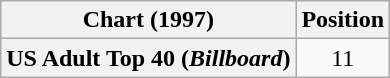<table class="wikitable sortable plainrowheaders" style="text-align:center">
<tr>
<th scope="col">Chart (1997)</th>
<th scope="col">Position</th>
</tr>
<tr>
<th scope="row">US Adult Top 40 (<em>Billboard</em>)</th>
<td align="center">11</td>
</tr>
</table>
